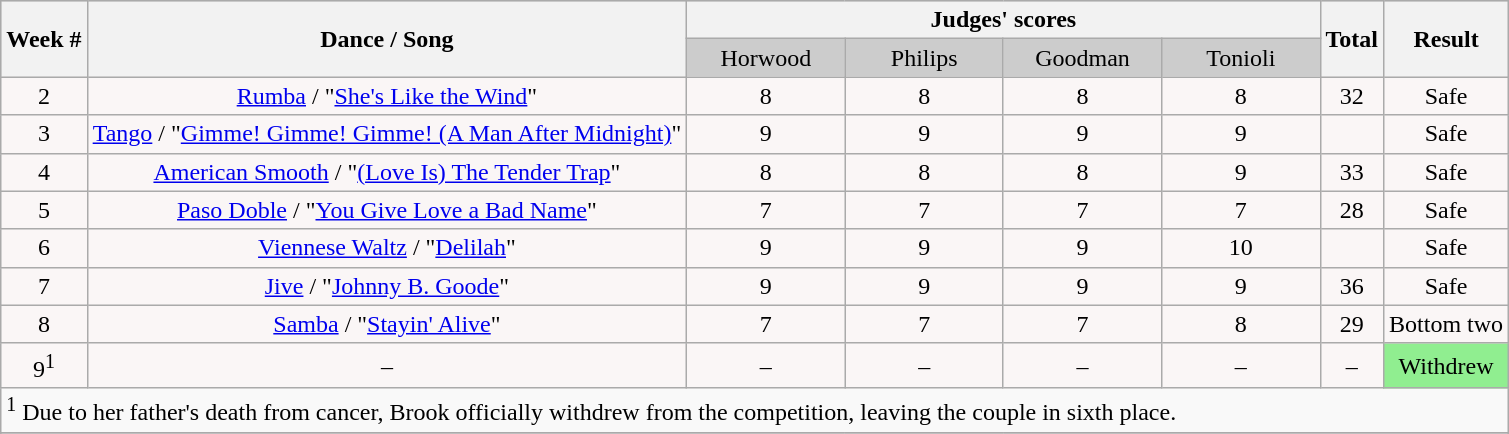<table class="wikitable collapsible collapsed">
<tr style="text-align:Center; background:#ccc;">
<th rowspan="2">Week #</th>
<th rowspan="2">Dance / Song</th>
<th colspan="4">Judges' scores</th>
<th rowspan="2">Total</th>
<th rowspan="2">Result</th>
</tr>
<tr style="text-align:center; background:#ccc;">
<td style="width:10.5%; ">Horwood</td>
<td style="width:10.5%; ">Philips</td>
<td style="width:10.5%; ">Goodman</td>
<td style="width:10.5%; ">Tonioli</td>
</tr>
<tr style="text-align: center; background:#faf6f6;">
<td>2</td>
<td><a href='#'>Rumba</a> / "<a href='#'>She's Like the Wind</a>"</td>
<td>8</td>
<td>8</td>
<td>8</td>
<td>8</td>
<td>32</td>
<td>Safe</td>
</tr>
<tr style="text-align: center; background:#faf6f6;">
<td>3</td>
<td><a href='#'>Tango</a> / "<a href='#'>Gimme! Gimme! Gimme! (A Man After Midnight)</a>"</td>
<td>9</td>
<td>9</td>
<td>9</td>
<td>9</td>
<td><strong></strong></td>
<td>Safe</td>
</tr>
<tr style="text-align: center; background:#faf6f6;">
<td>4</td>
<td><a href='#'>American Smooth</a> / "<a href='#'>(Love Is) The Tender Trap</a>"</td>
<td>8</td>
<td>8</td>
<td>8</td>
<td>9</td>
<td>33</td>
<td>Safe</td>
</tr>
<tr style="text-align: center; background:#faf6f6;">
<td>5</td>
<td><a href='#'>Paso Doble</a> / "<a href='#'>You Give Love a Bad Name</a>"</td>
<td>7</td>
<td>7</td>
<td>7</td>
<td>7</td>
<td>28</td>
<td>Safe</td>
</tr>
<tr style="text-align: center; background:#faf6f6;">
<td>6</td>
<td><a href='#'>Viennese Waltz</a> / "<a href='#'>Delilah</a>"</td>
<td>9</td>
<td>9</td>
<td>9</td>
<td>10</td>
<td></td>
<td>Safe</td>
</tr>
<tr style="text-align: center; background:#faf6f6;">
<td>7</td>
<td><a href='#'>Jive</a> / "<a href='#'>Johnny B. Goode</a>"</td>
<td>9</td>
<td>9</td>
<td>9</td>
<td>9</td>
<td>36</td>
<td>Safe</td>
</tr>
<tr style="text-align: center; background:#faf6f6;">
<td>8</td>
<td><a href='#'>Samba</a> / "<a href='#'>Stayin' Alive</a>"</td>
<td>7</td>
<td>7</td>
<td>7</td>
<td>8</td>
<td>29</td>
<td>Bottom two</td>
</tr>
<tr style="text-align: center; background:#faf6f6;">
<td>9<sup>1</sup></td>
<td>–</td>
<td>–</td>
<td>–</td>
<td>–</td>
<td>–</td>
<td>–</td>
<td style="background:lightgreen;">Withdrew</td>
</tr>
<tr>
<td colspan="8"><sup>1</sup> Due to her father's death from cancer, Brook officially withdrew from the competition, leaving the couple in sixth place.</td>
</tr>
<tr style="text-align: center; background:#faf6f6;">
</tr>
<tr>
</tr>
</table>
